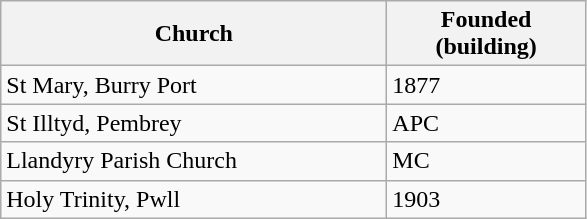<table class="wikitable">
<tr>
<th width="250">Church</th>
<th width="125">Founded (building)</th>
</tr>
<tr>
<td>St Mary, Burry Port</td>
<td>1877</td>
</tr>
<tr>
<td>St Illtyd, Pembrey</td>
<td>APC</td>
</tr>
<tr>
<td>Llandyry Parish Church</td>
<td>MC</td>
</tr>
<tr>
<td>Holy Trinity, Pwll</td>
<td>1903</td>
</tr>
</table>
